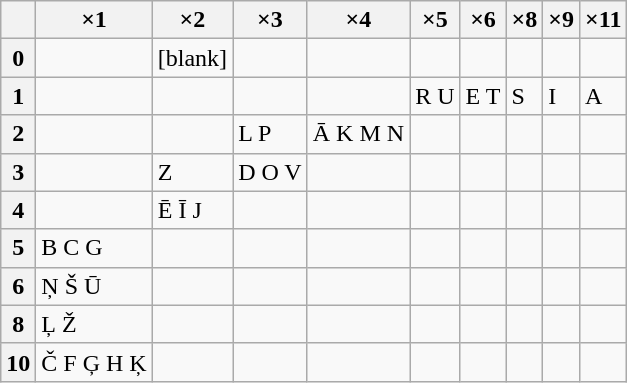<table class="wikitable floatright">
<tr>
<th></th>
<th>×1</th>
<th>×2</th>
<th>×3</th>
<th>×4</th>
<th>×5</th>
<th>×6</th>
<th>×8</th>
<th>×9</th>
<th>×11</th>
</tr>
<tr>
<th>0</th>
<td></td>
<td>[blank]</td>
<td></td>
<td></td>
<td></td>
<td></td>
<td></td>
<td></td>
<td></td>
</tr>
<tr>
<th>1</th>
<td></td>
<td></td>
<td></td>
<td></td>
<td>R U</td>
<td>E T</td>
<td>S</td>
<td>I</td>
<td>A</td>
</tr>
<tr>
<th>2</th>
<td></td>
<td></td>
<td>L P</td>
<td>Ā K M N</td>
<td></td>
<td></td>
<td></td>
<td></td>
<td></td>
</tr>
<tr>
<th>3</th>
<td></td>
<td>Z</td>
<td>D O V</td>
<td></td>
<td></td>
<td></td>
<td></td>
<td></td>
<td></td>
</tr>
<tr>
<th>4</th>
<td></td>
<td>Ē Ī J</td>
<td></td>
<td></td>
<td></td>
<td></td>
<td></td>
<td></td>
<td></td>
</tr>
<tr>
<th>5</th>
<td>B C G</td>
<td></td>
<td></td>
<td></td>
<td></td>
<td></td>
<td></td>
<td></td>
<td></td>
</tr>
<tr>
<th>6</th>
<td>Ņ Š Ū</td>
<td></td>
<td></td>
<td></td>
<td></td>
<td></td>
<td></td>
<td></td>
<td></td>
</tr>
<tr>
<th>8</th>
<td>Ļ Ž</td>
<td></td>
<td></td>
<td></td>
<td></td>
<td></td>
<td></td>
<td></td>
<td></td>
</tr>
<tr>
<th>10</th>
<td>Č F Ģ H Ķ</td>
<td></td>
<td></td>
<td></td>
<td></td>
<td></td>
<td></td>
<td></td>
<td></td>
</tr>
</table>
